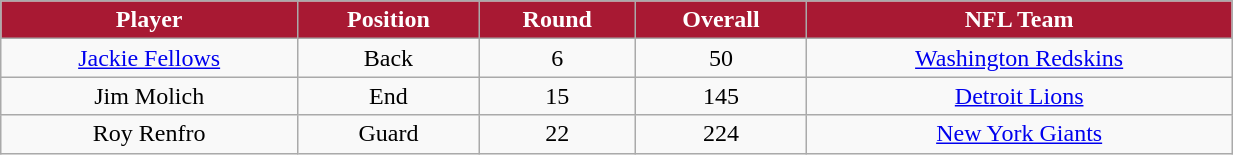<table class="wikitable" width="65%">
<tr align="center"  style="background:#A81933;color:#FFFFFF;">
<td><strong>Player</strong></td>
<td><strong>Position</strong></td>
<td><strong>Round</strong></td>
<td><strong>Overall</strong></td>
<td><strong>NFL Team</strong></td>
</tr>
<tr align="center" bgcolor="">
<td><a href='#'>Jackie Fellows</a></td>
<td>Back</td>
<td>6</td>
<td>50</td>
<td><a href='#'>Washington Redskins</a></td>
</tr>
<tr align="center" bgcolor="">
<td>Jim Molich</td>
<td>End</td>
<td>15</td>
<td>145</td>
<td><a href='#'>Detroit Lions</a></td>
</tr>
<tr align="center" bgcolor="">
<td>Roy Renfro</td>
<td>Guard</td>
<td>22</td>
<td>224</td>
<td><a href='#'>New York Giants</a></td>
</tr>
</table>
